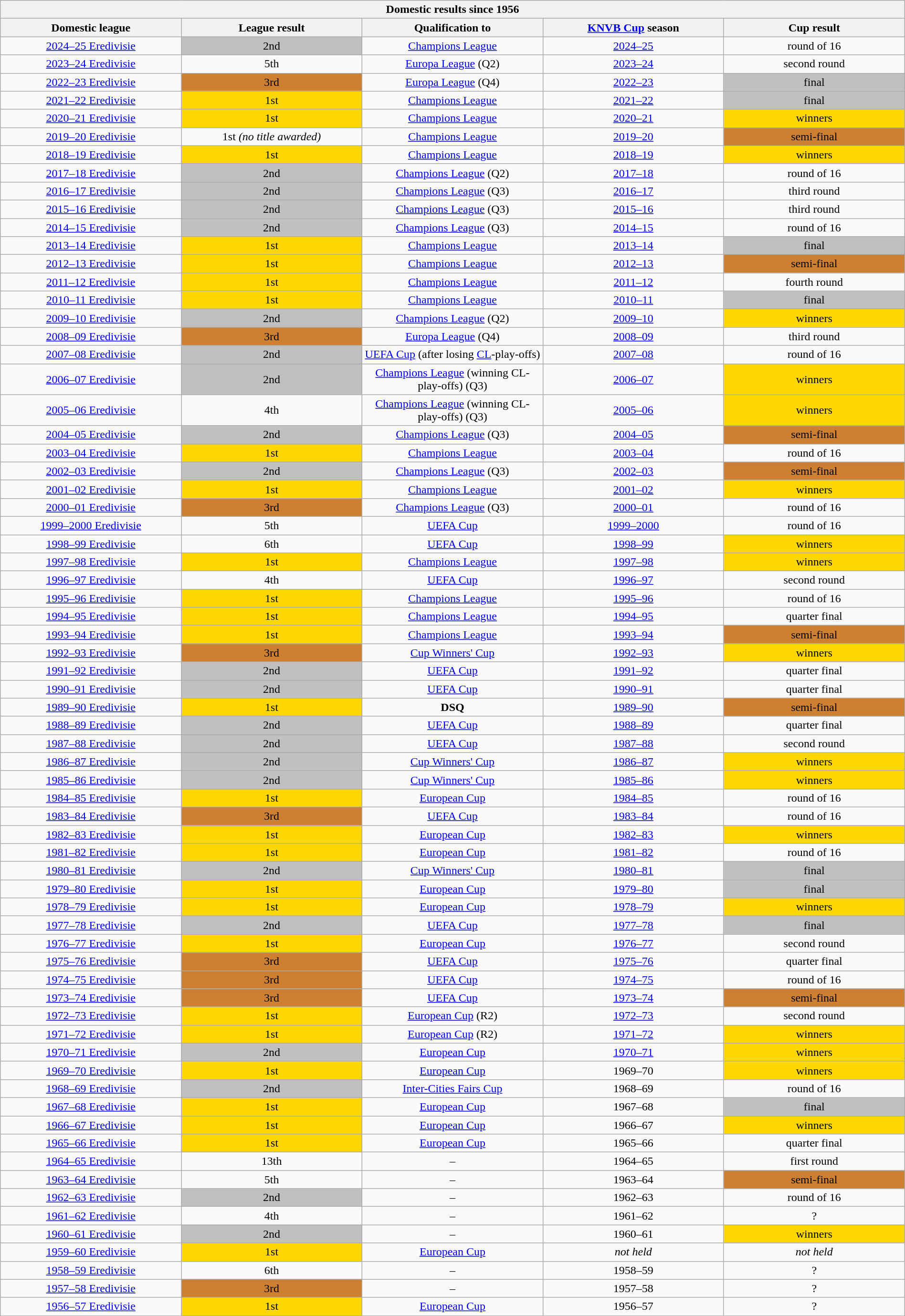<table class="wikitable collapsible collapsed" style="width: 100%; text-align: center;">
<tr>
<th colspan=5>Domestic results since 1956</th>
</tr>
<tr>
<th style="width:20%;">Domestic league</th>
<th style="width:20%;">League result</th>
<th style="width:20%;">Qualification to</th>
<th style="width:20%;"><a href='#'>KNVB Cup</a> season</th>
<th style="width:20%;">Cup result</th>
</tr>
<tr>
<td><a href='#'>2024–25 Eredivisie</a></td>
<td style="background:silver;">2nd</td>
<td><a href='#'>Champions League</a></td>
<td><a href='#'>2024–25</a></td>
<td>round of 16</td>
</tr>
<tr>
<td><a href='#'>2023–24 Eredivisie</a></td>
<td>5th</td>
<td><a href='#'>Europa League</a> (Q2)</td>
<td><a href='#'>2023–24</a></td>
<td>second round</td>
</tr>
<tr>
<td><a href='#'>2022–23 Eredivisie</a></td>
<td style="background:#cd7f32;">3rd</td>
<td><a href='#'>Europa League</a> (Q4)</td>
<td><a href='#'>2022–23</a></td>
<td style="background:silver;">final</td>
</tr>
<tr>
<td><a href='#'>2021–22 Eredivisie</a></td>
<td style="background:gold;">1st</td>
<td><a href='#'>Champions League</a></td>
<td><a href='#'>2021–22</a></td>
<td style="background:silver;">final</td>
</tr>
<tr>
<td><a href='#'>2020–21 Eredivisie</a></td>
<td style="background:gold;">1st</td>
<td><a href='#'>Champions League</a></td>
<td><a href='#'>2020–21</a></td>
<td style="background:gold;">winners</td>
</tr>
<tr>
<td><a href='#'>2019–20 Eredivisie</a></td>
<td>1st <em>(no title awarded)</em></td>
<td><a href='#'>Champions League</a></td>
<td><a href='#'>2019–20</a></td>
<td style="background:#cd7f32;">semi-final</td>
</tr>
<tr>
<td><a href='#'>2018–19 Eredivisie</a></td>
<td style="background:gold;">1st</td>
<td><a href='#'>Champions League</a></td>
<td><a href='#'>2018–19</a></td>
<td style="background:gold;">winners</td>
</tr>
<tr>
<td><a href='#'>2017–18 Eredivisie</a></td>
<td style="background:silver;">2nd</td>
<td><a href='#'>Champions League</a> (Q2)</td>
<td><a href='#'>2017–18</a></td>
<td>round of 16</td>
</tr>
<tr>
<td><a href='#'>2016–17 Eredivisie</a></td>
<td style="background:silver;">2nd</td>
<td><a href='#'>Champions League</a> (Q3)</td>
<td><a href='#'>2016–17</a></td>
<td>third round</td>
</tr>
<tr>
<td><a href='#'>2015–16 Eredivisie</a></td>
<td style="background:silver;">2nd</td>
<td><a href='#'>Champions League</a> (Q3)</td>
<td><a href='#'>2015–16</a></td>
<td>third round</td>
</tr>
<tr>
<td><a href='#'>2014–15 Eredivisie</a></td>
<td style="background:silver;">2nd</td>
<td><a href='#'>Champions League</a> (Q3)</td>
<td><a href='#'>2014–15</a></td>
<td>round of 16</td>
</tr>
<tr>
<td><a href='#'>2013–14 Eredivisie</a></td>
<td style="background:gold;">1st</td>
<td><a href='#'>Champions League</a></td>
<td><a href='#'>2013–14</a></td>
<td style="background:silver;">final</td>
</tr>
<tr>
<td><a href='#'>2012–13 Eredivisie</a></td>
<td style="background:gold;">1st</td>
<td><a href='#'>Champions League</a></td>
<td><a href='#'>2012–13</a></td>
<td style="background:#cd7f32;">semi-final</td>
</tr>
<tr>
<td><a href='#'>2011–12 Eredivisie</a></td>
<td style="background:gold;">1st</td>
<td><a href='#'>Champions League</a></td>
<td><a href='#'>2011–12</a></td>
<td>fourth round</td>
</tr>
<tr>
<td><a href='#'>2010–11 Eredivisie</a></td>
<td style="background:gold;">1st</td>
<td><a href='#'>Champions League</a></td>
<td><a href='#'>2010–11</a></td>
<td style="background:silver;">final</td>
</tr>
<tr>
<td><a href='#'>2009–10 Eredivisie</a></td>
<td style="background:silver;">2nd</td>
<td><a href='#'>Champions League</a> (Q2)</td>
<td><a href='#'>2009–10</a></td>
<td style="background:gold;">winners</td>
</tr>
<tr>
<td><a href='#'>2008–09 Eredivisie</a></td>
<td style="background:#cd7f32;">3rd</td>
<td><a href='#'>Europa League</a> (Q4)</td>
<td><a href='#'>2008–09</a></td>
<td>third round</td>
</tr>
<tr>
<td><a href='#'>2007–08 Eredivisie</a></td>
<td style="background:silver;">2nd</td>
<td><a href='#'>UEFA Cup</a> (after losing <a href='#'>CL</a>-play-offs)</td>
<td><a href='#'>2007–08</a></td>
<td>round of 16</td>
</tr>
<tr>
<td><a href='#'>2006–07 Eredivisie</a></td>
<td style="background:silver;">2nd</td>
<td><a href='#'>Champions League</a> (winning CL-play-offs) (Q3)</td>
<td><a href='#'>2006–07</a></td>
<td style="background:gold;">winners</td>
</tr>
<tr>
<td><a href='#'>2005–06 Eredivisie</a></td>
<td>4th</td>
<td><a href='#'>Champions League</a> (winning CL-play-offs) (Q3)</td>
<td><a href='#'>2005–06</a></td>
<td style="background:gold;">winners</td>
</tr>
<tr>
<td><a href='#'>2004–05 Eredivisie</a></td>
<td style="background:silver;">2nd</td>
<td><a href='#'>Champions League</a> (Q3)</td>
<td><a href='#'>2004–05</a></td>
<td style="background:#cd7f32;">semi-final</td>
</tr>
<tr>
<td><a href='#'>2003–04 Eredivisie</a></td>
<td style="background:gold;">1st</td>
<td><a href='#'>Champions League</a></td>
<td><a href='#'>2003–04</a></td>
<td>round of 16</td>
</tr>
<tr>
<td><a href='#'>2002–03 Eredivisie</a></td>
<td style="background:silver;">2nd</td>
<td><a href='#'>Champions League</a> (Q3)</td>
<td><a href='#'>2002–03</a></td>
<td style="background:#cd7f32;">semi-final</td>
</tr>
<tr>
<td><a href='#'>2001–02 Eredivisie</a></td>
<td style="background:gold;">1st</td>
<td><a href='#'>Champions League</a></td>
<td><a href='#'>2001–02</a></td>
<td style="background:gold;">winners</td>
</tr>
<tr>
<td><a href='#'>2000–01 Eredivisie</a></td>
<td style="background:#cd7f32;">3rd</td>
<td><a href='#'>Champions League</a> (Q3)</td>
<td><a href='#'>2000–01</a></td>
<td>round of 16</td>
</tr>
<tr>
<td><a href='#'>1999–2000 Eredivisie</a></td>
<td>5th</td>
<td><a href='#'>UEFA Cup</a></td>
<td><a href='#'>1999–2000</a></td>
<td>round of 16</td>
</tr>
<tr>
<td><a href='#'>1998–99 Eredivisie</a></td>
<td>6th</td>
<td><a href='#'>UEFA Cup</a></td>
<td><a href='#'>1998–99</a></td>
<td style="background:gold;">winners</td>
</tr>
<tr>
<td><a href='#'>1997–98 Eredivisie</a></td>
<td style="background:gold;">1st</td>
<td><a href='#'>Champions League</a></td>
<td><a href='#'>1997–98</a></td>
<td style="background:gold;">winners</td>
</tr>
<tr>
<td><a href='#'>1996–97 Eredivisie</a></td>
<td>4th</td>
<td><a href='#'>UEFA Cup</a></td>
<td><a href='#'>1996–97</a></td>
<td>second round</td>
</tr>
<tr>
<td><a href='#'>1995–96 Eredivisie</a></td>
<td style="background:gold;">1st</td>
<td><a href='#'>Champions League</a></td>
<td><a href='#'>1995–96</a></td>
<td>round of 16</td>
</tr>
<tr>
<td><a href='#'>1994–95 Eredivisie</a></td>
<td style="background:gold;">1st</td>
<td><a href='#'>Champions League</a></td>
<td><a href='#'>1994–95</a></td>
<td>quarter final</td>
</tr>
<tr>
<td><a href='#'>1993–94 Eredivisie</a></td>
<td style="background:gold;">1st</td>
<td><a href='#'>Champions League</a></td>
<td><a href='#'>1993–94</a></td>
<td style="background:#cd7f32;">semi-final</td>
</tr>
<tr>
<td><a href='#'>1992–93 Eredivisie</a></td>
<td style="background:#cd7f32;">3rd</td>
<td><a href='#'>Cup Winners' Cup</a></td>
<td><a href='#'>1992–93</a></td>
<td style="background:gold;">winners</td>
</tr>
<tr>
<td><a href='#'>1991–92 Eredivisie</a></td>
<td style="background:silver;">2nd</td>
<td><a href='#'>UEFA Cup</a></td>
<td><a href='#'>1991–92</a></td>
<td>quarter final</td>
</tr>
<tr>
<td><a href='#'>1990–91 Eredivisie</a></td>
<td style="background:silver;">2nd</td>
<td><a href='#'>UEFA Cup</a></td>
<td><a href='#'>1990–91</a></td>
<td>quarter final</td>
</tr>
<tr>
<td><a href='#'>1989–90 Eredivisie</a></td>
<td style="background:gold;">1st</td>
<td><strong>DSQ</strong></td>
<td><a href='#'>1989–90</a></td>
<td style="background:#cd7f32;">semi-final</td>
</tr>
<tr>
<td><a href='#'>1988–89 Eredivisie</a></td>
<td style="background:silver;">2nd</td>
<td><a href='#'>UEFA Cup</a></td>
<td><a href='#'>1988–89</a></td>
<td>quarter final</td>
</tr>
<tr>
<td><a href='#'>1987–88 Eredivisie</a></td>
<td style="background:silver;">2nd</td>
<td><a href='#'>UEFA Cup</a></td>
<td><a href='#'>1987–88</a></td>
<td>second round</td>
</tr>
<tr>
<td><a href='#'>1986–87 Eredivisie</a></td>
<td style="background:silver;">2nd</td>
<td><a href='#'>Cup Winners' Cup</a></td>
<td><a href='#'>1986–87</a></td>
<td style="background:gold;">winners</td>
</tr>
<tr>
<td><a href='#'>1985–86 Eredivisie</a></td>
<td style="background:silver;">2nd</td>
<td><a href='#'>Cup Winners' Cup</a></td>
<td><a href='#'>1985–86</a></td>
<td style="background:gold;">winners</td>
</tr>
<tr>
<td><a href='#'>1984–85 Eredivisie</a></td>
<td style="background:gold;">1st</td>
<td><a href='#'>European Cup</a></td>
<td><a href='#'>1984–85</a></td>
<td>round of 16</td>
</tr>
<tr>
<td><a href='#'>1983–84 Eredivisie</a></td>
<td style="background:#cd7f32;">3rd</td>
<td><a href='#'>UEFA Cup</a></td>
<td><a href='#'>1983–84</a></td>
<td>round of 16</td>
</tr>
<tr>
<td><a href='#'>1982–83 Eredivisie</a></td>
<td style="background:gold;">1st</td>
<td><a href='#'>European Cup</a></td>
<td><a href='#'>1982–83</a></td>
<td style="background:gold;">winners</td>
</tr>
<tr>
<td><a href='#'>1981–82 Eredivisie</a></td>
<td style="background:gold;">1st</td>
<td><a href='#'>European Cup</a></td>
<td><a href='#'>1981–82</a></td>
<td>round of 16</td>
</tr>
<tr>
<td><a href='#'>1980–81 Eredivisie</a></td>
<td style="background:silver;">2nd</td>
<td><a href='#'>Cup Winners' Cup</a></td>
<td><a href='#'>1980–81</a></td>
<td style="background:silver;">final</td>
</tr>
<tr>
<td><a href='#'>1979–80 Eredivisie</a></td>
<td style="background:gold;">1st</td>
<td><a href='#'>European Cup</a></td>
<td><a href='#'>1979–80</a></td>
<td style="background:silver;">final</td>
</tr>
<tr>
<td><a href='#'>1978–79 Eredivisie</a></td>
<td style="background:gold;">1st</td>
<td><a href='#'>European Cup</a></td>
<td><a href='#'>1978–79</a></td>
<td style="background:gold;">winners</td>
</tr>
<tr>
<td><a href='#'>1977–78 Eredivisie</a></td>
<td style="background:silver;">2nd</td>
<td><a href='#'>UEFA Cup</a></td>
<td><a href='#'>1977–78</a></td>
<td style="background:silver;">final</td>
</tr>
<tr>
<td><a href='#'>1976–77 Eredivisie</a></td>
<td style="background:gold;">1st</td>
<td><a href='#'>European Cup</a></td>
<td><a href='#'>1976–77</a></td>
<td>second round</td>
</tr>
<tr>
<td><a href='#'>1975–76 Eredivisie</a></td>
<td style="background:#cd7f32;">3rd</td>
<td><a href='#'>UEFA Cup</a></td>
<td><a href='#'>1975–76</a></td>
<td>quarter final</td>
</tr>
<tr>
<td><a href='#'>1974–75 Eredivisie</a></td>
<td style="background:#cd7f32;">3rd</td>
<td><a href='#'>UEFA Cup</a></td>
<td><a href='#'>1974–75</a></td>
<td>round of 16</td>
</tr>
<tr>
<td><a href='#'>1973–74 Eredivisie</a></td>
<td style="background:#cd7f32;">3rd</td>
<td><a href='#'>UEFA Cup</a></td>
<td><a href='#'>1973–74</a></td>
<td style="background:#cd7f32;">semi-final</td>
</tr>
<tr>
<td><a href='#'>1972–73 Eredivisie</a></td>
<td style="background:gold;">1st</td>
<td><a href='#'>European Cup</a> (R2)</td>
<td><a href='#'>1972–73</a></td>
<td>second round</td>
</tr>
<tr>
<td><a href='#'>1971–72 Eredivisie</a></td>
<td style="background:gold;">1st</td>
<td><a href='#'>European Cup</a> (R2)</td>
<td><a href='#'>1971–72</a></td>
<td style="background:gold;">winners</td>
</tr>
<tr>
<td><a href='#'>1970–71 Eredivisie</a></td>
<td style="background:silver;">2nd</td>
<td><a href='#'>European Cup</a></td>
<td><a href='#'>1970–71</a></td>
<td style="background:gold;">winners</td>
</tr>
<tr>
<td><a href='#'>1969–70 Eredivisie</a></td>
<td style="background:gold;">1st</td>
<td><a href='#'>European Cup</a></td>
<td>1969–70</td>
<td style="background:gold;">winners</td>
</tr>
<tr>
<td><a href='#'>1968–69 Eredivisie</a></td>
<td style="background:silver;">2nd</td>
<td><a href='#'>Inter-Cities Fairs Cup</a></td>
<td>1968–69</td>
<td>round of 16 </td>
</tr>
<tr>
<td><a href='#'>1967–68 Eredivisie</a></td>
<td style="background:gold;">1st</td>
<td><a href='#'>European Cup</a></td>
<td>1967–68</td>
<td style="background:silver;">final</td>
</tr>
<tr>
<td><a href='#'>1966–67 Eredivisie</a></td>
<td style="background:gold;">1st</td>
<td><a href='#'>European Cup</a></td>
<td>1966–67</td>
<td style="background:gold;">winners</td>
</tr>
<tr>
<td><a href='#'>1965–66 Eredivisie</a></td>
<td style="background:gold;">1st</td>
<td><a href='#'>European Cup</a></td>
<td>1965–66</td>
<td>quarter final </td>
</tr>
<tr>
<td><a href='#'>1964–65 Eredivisie</a></td>
<td>13th</td>
<td>–</td>
<td>1964–65</td>
<td>first round </td>
</tr>
<tr>
<td><a href='#'>1963–64 Eredivisie</a></td>
<td>5th</td>
<td>–</td>
<td>1963–64</td>
<td style="background:#cd7f32;">semi-final </td>
</tr>
<tr>
<td><a href='#'>1962–63 Eredivisie</a></td>
<td style="background:silver;">2nd</td>
<td>–</td>
<td>1962–63</td>
<td>round of 16 </td>
</tr>
<tr>
<td><a href='#'>1961–62 Eredivisie</a></td>
<td>4th</td>
<td>–</td>
<td>1961–62</td>
<td>? </td>
</tr>
<tr>
<td><a href='#'>1960–61 Eredivisie</a></td>
<td style="background:silver;">2nd</td>
<td>–</td>
<td>1960–61</td>
<td style="background:gold;">winners</td>
</tr>
<tr>
<td><a href='#'>1959–60 Eredivisie</a></td>
<td style="background:gold;">1st</td>
<td><a href='#'>European Cup</a></td>
<td><em>not held</em></td>
<td><em>not held</em></td>
</tr>
<tr>
<td><a href='#'>1958–59 Eredivisie</a></td>
<td>6th</td>
<td>–</td>
<td>1958–59</td>
<td>? </td>
</tr>
<tr>
<td><a href='#'>1957–58 Eredivisie</a></td>
<td style="background:#cd7f32;">3rd</td>
<td>–</td>
<td>1957–58</td>
<td>? </td>
</tr>
<tr>
<td><a href='#'>1956–57 Eredivisie</a></td>
<td style="background:gold;">1st</td>
<td><a href='#'>European Cup</a></td>
<td>1956–57</td>
<td>? </td>
</tr>
</table>
